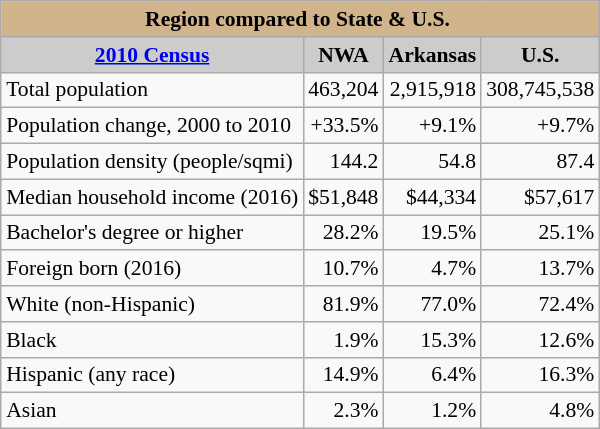<table class="wikitable collapsible collapsed" style="float:right; margin:0 0 0.5em 1em; text-align:right; font-size:90%;">
<tr>
<th style="background:tan; text-align:center" colspan="4"><span>Region compared to State & U.S.</span> </th>
</tr>
<tr style="background:#ccc; text-align:center;">
<td><strong><a href='#'>2010 Census</a></strong></td>
<td><strong>NWA</strong></td>
<td><strong>Arkansas</strong></td>
<td><strong>U.S.</strong></td>
</tr>
<tr>
<td align=left>Total population</td>
<td>463,204</td>
<td>2,915,918</td>
<td>308,745,538</td>
</tr>
<tr>
<td align=left>Population change, 2000 to 2010</td>
<td>+33.5%</td>
<td>+9.1%</td>
<td>+9.7%</td>
</tr>
<tr>
<td align=left>Population density (people/sqmi)</td>
<td>144.2</td>
<td>54.8</td>
<td>87.4</td>
</tr>
<tr>
<td align=left>Median household income (2016)</td>
<td>$51,848</td>
<td>$44,334</td>
<td>$57,617</td>
</tr>
<tr>
<td align=left>Bachelor's degree or higher</td>
<td>28.2%</td>
<td>19.5%</td>
<td>25.1%</td>
</tr>
<tr>
<td align=left>Foreign born (2016)</td>
<td>10.7%</td>
<td>4.7%</td>
<td>13.7%</td>
</tr>
<tr>
<td align=left>White (non-Hispanic)</td>
<td>81.9%</td>
<td>77.0%</td>
<td>72.4%</td>
</tr>
<tr>
<td align=left>Black</td>
<td>1.9%</td>
<td>15.3%</td>
<td>12.6%</td>
</tr>
<tr>
<td align=left>Hispanic (any race)</td>
<td>14.9%</td>
<td>6.4%</td>
<td>16.3%</td>
</tr>
<tr>
<td align=left>Asian</td>
<td>2.3%</td>
<td>1.2%</td>
<td>4.8%</td>
</tr>
</table>
